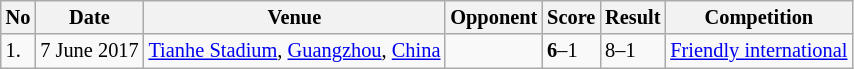<table class="wikitable" style="font-size:85%;">
<tr>
<th>No</th>
<th>Date</th>
<th>Venue</th>
<th>Opponent</th>
<th>Score</th>
<th>Result</th>
<th>Competition</th>
</tr>
<tr>
<td>1.</td>
<td>7 June 2017</td>
<td><a href='#'>Tianhe Stadium</a>, <a href='#'>Guangzhou</a>, <a href='#'>China</a></td>
<td></td>
<td><strong>6</strong>–1</td>
<td>8–1</td>
<td><a href='#'>Friendly international</a></td>
</tr>
</table>
